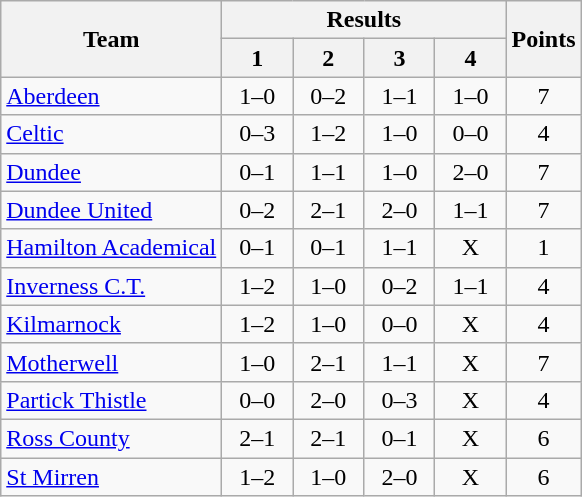<table class="wikitable" style="text-align:center">
<tr>
<th rowspan=2>Team</th>
<th colspan=4>Results</th>
<th rowspan=2>Points</th>
</tr>
<tr>
<th width=40>1</th>
<th width=40>2</th>
<th width=40>3</th>
<th width=40>4</th>
</tr>
<tr>
<td align=left><a href='#'>Aberdeen</a></td>
<td>1–0</td>
<td>0–2</td>
<td>1–1</td>
<td>1–0</td>
<td>7</td>
</tr>
<tr>
<td align=left><a href='#'>Celtic</a></td>
<td>0–3</td>
<td>1–2</td>
<td>1–0</td>
<td>0–0</td>
<td>4</td>
</tr>
<tr>
<td align=left><a href='#'>Dundee</a></td>
<td>0–1</td>
<td>1–1</td>
<td>1–0</td>
<td>2–0</td>
<td>7</td>
</tr>
<tr>
<td align=left><a href='#'>Dundee United</a></td>
<td>0–2</td>
<td>2–1</td>
<td>2–0</td>
<td>1–1</td>
<td>7</td>
</tr>
<tr>
<td align=left><a href='#'>Hamilton Academical</a></td>
<td>0–1</td>
<td>0–1</td>
<td>1–1</td>
<td>X</td>
<td>1</td>
</tr>
<tr>
<td align=left><a href='#'>Inverness C.T.</a></td>
<td>1–2</td>
<td>1–0</td>
<td>0–2</td>
<td>1–1</td>
<td>4</td>
</tr>
<tr>
<td align=left><a href='#'>Kilmarnock</a></td>
<td>1–2</td>
<td>1–0</td>
<td>0–0</td>
<td>X</td>
<td>4</td>
</tr>
<tr>
<td align=left><a href='#'>Motherwell</a></td>
<td>1–0</td>
<td>2–1</td>
<td>1–1</td>
<td>X</td>
<td>7</td>
</tr>
<tr>
<td align=left><a href='#'>Partick Thistle</a></td>
<td>0–0</td>
<td>2–0</td>
<td>0–3</td>
<td>X</td>
<td>4</td>
</tr>
<tr>
<td align=left><a href='#'>Ross County</a></td>
<td>2–1</td>
<td>2–1</td>
<td>0–1</td>
<td>X</td>
<td>6</td>
</tr>
<tr>
<td align=left><a href='#'>St Mirren</a></td>
<td>1–2</td>
<td>1–0</td>
<td>2–0</td>
<td>X</td>
<td>6</td>
</tr>
</table>
